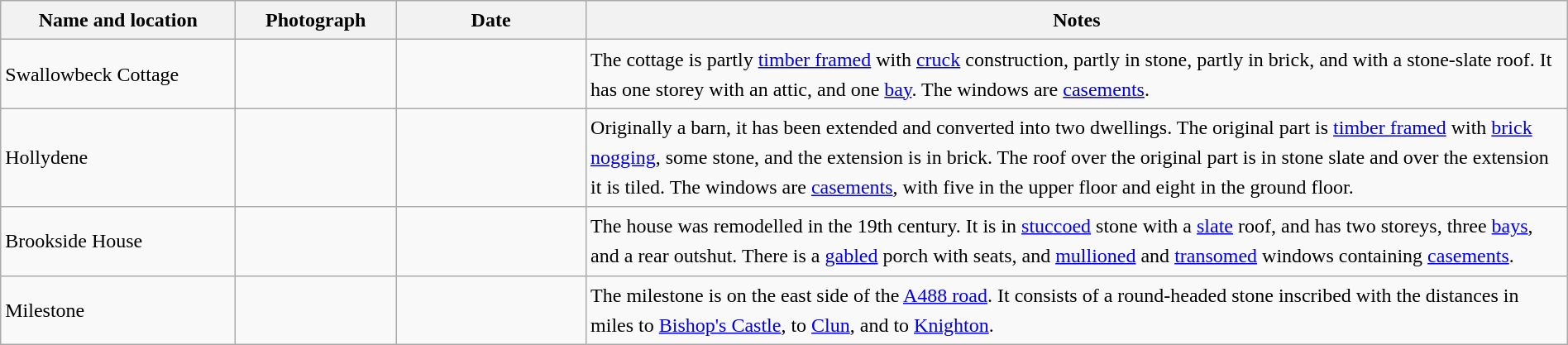<table class="wikitable sortable plainrowheaders" style="width:100%;border:0px;text-align:left;line-height:150%;">
<tr>
<th scope="col"  style="width:150px">Name and location</th>
<th scope="col"  style="width:100px" class="unsortable">Photograph</th>
<th scope="col"  style="width:120px">Date</th>
<th scope="col"  style="width:650px" class="unsortable">Notes</th>
</tr>
<tr>
<td>Swallowbeck Cottage<br><small></small></td>
<td></td>
<td align="center"></td>
<td>The cottage is partly <a href='#'>timber framed</a> with <a href='#'>cruck</a> construction, partly in stone, partly in brick, and with a stone-slate roof.  It has one storey with an attic, and one <a href='#'>bay</a>.  The windows are <a href='#'>casements</a>.</td>
</tr>
<tr>
<td>Hollydene<br><small></small></td>
<td></td>
<td align="center"></td>
<td>Originally a barn, it has been extended and converted into two dwellings.  The original part is <a href='#'>timber framed</a> with <a href='#'>brick nogging</a>, some stone, and the extension is in brick.  The roof over the original part is in stone slate and over the extension it is tiled.  The windows are <a href='#'>casements</a>, with five in the upper floor and eight in the ground floor.</td>
</tr>
<tr>
<td>Brookside House<br><small></small></td>
<td></td>
<td align="center"></td>
<td>The house was remodelled in the 19th century.  It is in <a href='#'>stuccoed</a> stone with a <a href='#'>slate</a> roof, and has two storeys, three <a href='#'>bays</a>, and a rear outshut.  There is a <a href='#'>gabled</a> porch with seats, and <a href='#'>mullioned</a> and <a href='#'>transomed</a> windows containing <a href='#'>casements</a>.</td>
</tr>
<tr>
<td>Milestone<br><small></small></td>
<td></td>
<td align="center"></td>
<td>The milestone is on the east side of the <a href='#'>A488 road</a>. It consists of a round-headed stone inscribed with the distances in miles to <a href='#'>Bishop's Castle</a>, to <a href='#'>Clun</a>, and to <a href='#'>Knighton</a>.</td>
</tr>
</table>
